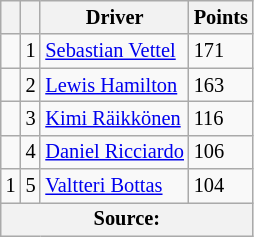<table class="wikitable" style="font-size: 85%;">
<tr>
<th></th>
<th></th>
<th>Driver</th>
<th>Points</th>
</tr>
<tr>
<td align="left"></td>
<td align="center">1</td>
<td data-sort-value="VET"> <a href='#'>Sebastian Vettel</a></td>
<td align="left">171</td>
</tr>
<tr>
<td align="left"></td>
<td align="center">2</td>
<td data-sort-value="HAM"> <a href='#'>Lewis Hamilton</a></td>
<td align="left">163</td>
</tr>
<tr>
<td align="left"></td>
<td align="center">3</td>
<td data-sort-value="RAI"> <a href='#'>Kimi Räikkönen</a></td>
<td align="left">116</td>
</tr>
<tr>
<td align="left"></td>
<td align="center">4</td>
<td data-sort-value="RIC"> <a href='#'>Daniel Ricciardo</a></td>
<td align="left">106</td>
</tr>
<tr>
<td align="left"> 1</td>
<td align="center">5</td>
<td data-sort-value="BOT"> <a href='#'>Valtteri Bottas</a></td>
<td align="left">104</td>
</tr>
<tr>
<th colspan=4>Source:</th>
</tr>
</table>
